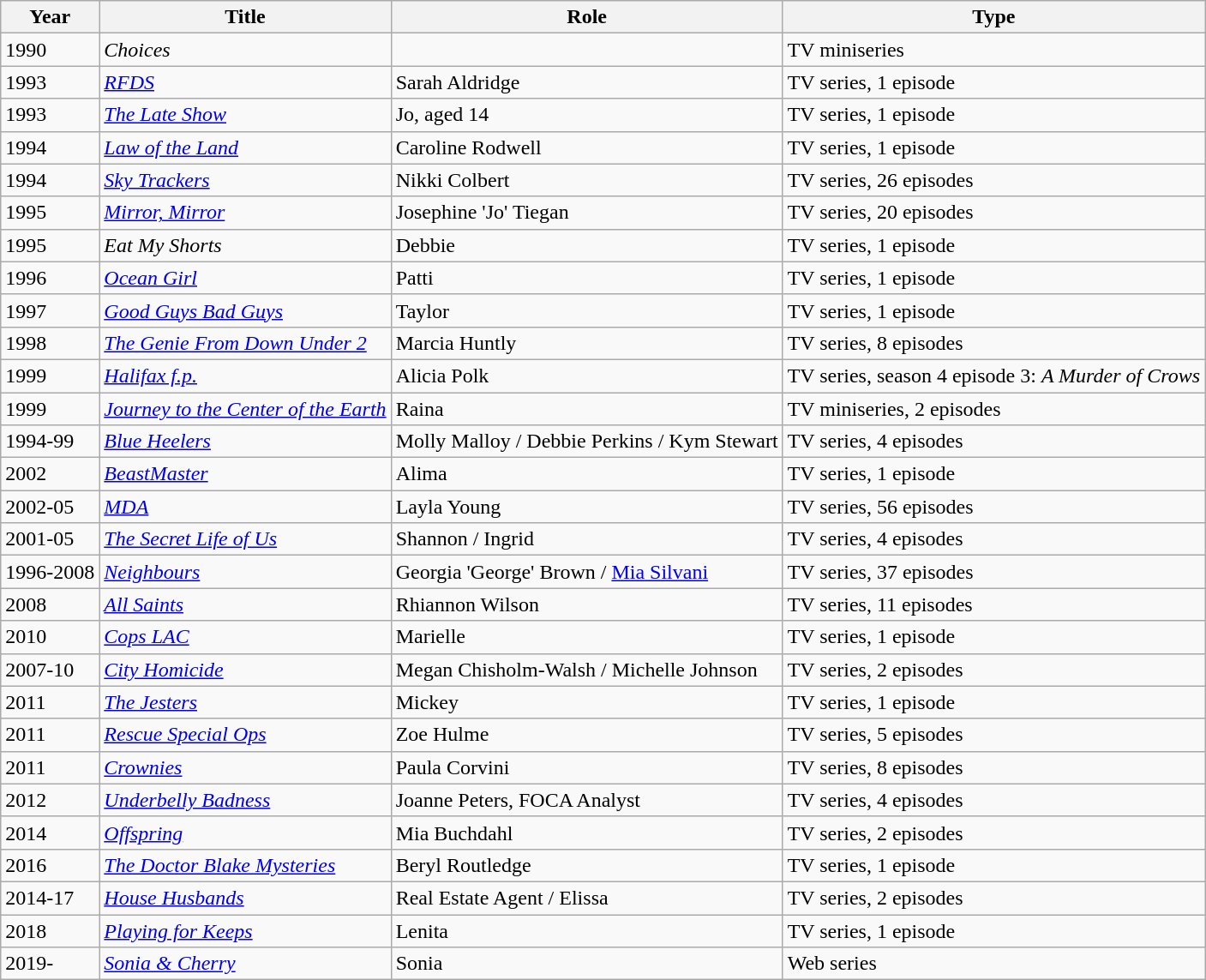<table class="wikitable">
<tr>
<th>Year</th>
<th>Title</th>
<th>Role</th>
<th>Type</th>
</tr>
<tr>
<td>1990</td>
<td><em>Choices</em></td>
<td></td>
<td>TV miniseries</td>
</tr>
<tr>
<td>1993</td>
<td><em><a href='#'>RFDS</a></em></td>
<td>Sarah Aldridge</td>
<td>TV series, 1 episode</td>
</tr>
<tr>
<td>1993</td>
<td><em><a href='#'>The Late Show</a></em></td>
<td>Jo, aged 14</td>
<td>TV series, 1 episode</td>
</tr>
<tr>
<td>1994</td>
<td><em><a href='#'>Law of the Land</a></em></td>
<td>Caroline Rodwell</td>
<td>TV series, 1 episode</td>
</tr>
<tr>
<td>1994</td>
<td><em><a href='#'>Sky Trackers</a></em></td>
<td>Nikki Colbert</td>
<td>TV series, 26 episodes</td>
</tr>
<tr>
<td>1995</td>
<td><em><a href='#'>Mirror, Mirror</a></em></td>
<td>Josephine 'Jo' Tiegan</td>
<td>TV series, 20 episodes</td>
</tr>
<tr>
<td>1995</td>
<td><em>Eat My Shorts</em></td>
<td>Debbie</td>
<td>TV series, 1 episode</td>
</tr>
<tr>
<td>1996</td>
<td><em><a href='#'>Ocean Girl</a></em></td>
<td>Patti</td>
<td>TV series, 1 episode</td>
</tr>
<tr>
<td>1997</td>
<td><em><a href='#'>Good Guys Bad Guys</a></em></td>
<td>Taylor</td>
<td>TV series, 1 episode</td>
</tr>
<tr>
<td>1998</td>
<td><em><a href='#'>The Genie From Down Under 2</a></em></td>
<td>Marcia Huntly</td>
<td>TV series, 8  episodes</td>
</tr>
<tr>
<td>1999</td>
<td><em><a href='#'>Halifax f.p.</a></em></td>
<td>Alicia Polk</td>
<td>TV series, season 4 episode 3: <em>A Murder of Crows</em></td>
</tr>
<tr>
<td>1999</td>
<td><em><a href='#'>Journey to the Center of the Earth</a></em></td>
<td>Raina</td>
<td>TV miniseries, 2 episodes</td>
</tr>
<tr>
<td>1994-99</td>
<td><em><a href='#'>Blue Heelers</a></em></td>
<td>Molly Malloy / Debbie Perkins / Kym Stewart</td>
<td>TV series, 4 episodes</td>
</tr>
<tr>
<td>2002</td>
<td><em><a href='#'>BeastMaster</a></em></td>
<td>Alima</td>
<td>TV series, 1 episode</td>
</tr>
<tr>
<td>2002-05</td>
<td><em><a href='#'>MDA</a></em></td>
<td>Layla Young</td>
<td>TV series, 56 episodes</td>
</tr>
<tr>
<td>2001-05</td>
<td><em><a href='#'>The Secret Life of Us</a></em></td>
<td>Shannon / Ingrid</td>
<td>TV series, 4 episodes</td>
</tr>
<tr>
<td>1996-2008</td>
<td><em><a href='#'>Neighbours</a></em></td>
<td>Georgia 'George' Brown / <a href='#'>Mia Silvani</a></td>
<td>TV series, 37 episodes</td>
</tr>
<tr>
<td>2008</td>
<td><em><a href='#'>All Saints</a></em></td>
<td>Rhiannon Wilson</td>
<td>TV series, 11 episodes</td>
</tr>
<tr>
<td>2010</td>
<td><em><a href='#'>Cops LAC</a></em></td>
<td>Marielle</td>
<td>TV series, 1 episode</td>
</tr>
<tr>
<td>2007-10</td>
<td><em><a href='#'>City Homicide</a></em></td>
<td>Megan Chisholm-Walsh / Michelle Johnson</td>
<td>TV series, 2 episodes</td>
</tr>
<tr>
<td>2011</td>
<td><em><a href='#'>The Jesters</a></em></td>
<td>Mickey</td>
<td>TV series, 1 episode</td>
</tr>
<tr>
<td>2011</td>
<td><em><a href='#'>Rescue Special Ops</a></em></td>
<td>Zoe Hulme</td>
<td>TV series, 5 episodes</td>
</tr>
<tr>
<td>2011</td>
<td><em><a href='#'>Crownies</a></em></td>
<td>Paula Corvini</td>
<td>TV series, 8 episodes</td>
</tr>
<tr>
<td>2012</td>
<td><em><a href='#'>Underbelly Badness</a></em></td>
<td>Joanne Peters, FOCA Analyst</td>
<td>TV series, 4 episodes</td>
</tr>
<tr>
<td>2014</td>
<td><em><a href='#'>Offspring</a></em></td>
<td>Mia Buchdahl</td>
<td>TV series, 2 episodes</td>
</tr>
<tr>
<td>2016</td>
<td><em><a href='#'>The Doctor Blake Mysteries</a></em></td>
<td>Beryl Routledge</td>
<td>TV series, 1 episode</td>
</tr>
<tr>
<td>2014-17</td>
<td><em><a href='#'>House Husbands</a></em></td>
<td>Real Estate Agent / Elissa</td>
<td>TV series, 2 episodes</td>
</tr>
<tr>
<td>2018</td>
<td><em><a href='#'>Playing for Keeps</a></em></td>
<td>Lenita</td>
<td>TV series, 1 episode</td>
</tr>
<tr>
<td>2019-</td>
<td><em><a href='#'>Sonia & Cherry</a></em></td>
<td>Sonia</td>
<td>Web series</td>
</tr>
</table>
